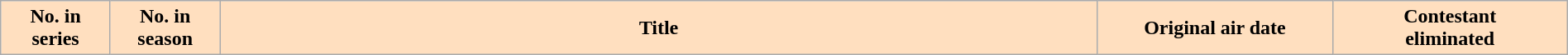<table class="wikitable plainrowheaders" style="width:100%; margin:auto; background:#fff;">
<tr>
<th scope="col" style="background:#ffdfbf; color:#000; text-align:center;" width=7%>No. in<br>series</th>
<th scope="col" style="background:#ffdfbf; color:#000; text-align:center;" width=7%>No. in<br>season</th>
<th scope="col" style="background:#ffdfbf; color:#000; text-align:center;" width=56%>Title</th>
<th scope="col" style="background:#ffdfbf; color:#000; text-align:center;" width=15%>Original air date</th>
<th scope="col" style="background:#ffdfbf; color:#000; text-align:center;" width=15%>Contestant<br>eliminated<br></th>
</tr>
</table>
